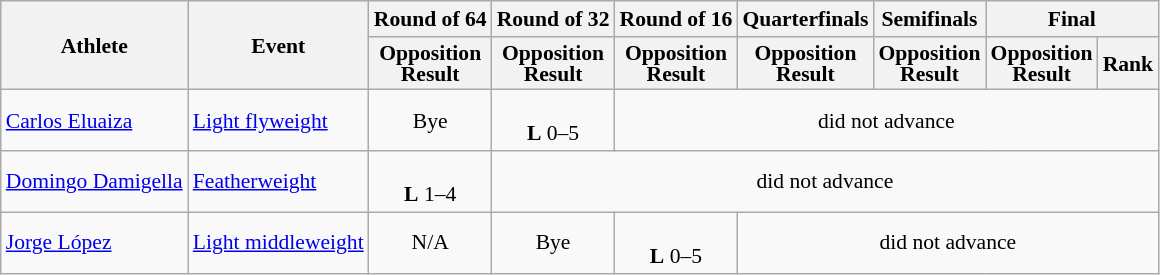<table class=wikitable style="font-size:90%">
<tr>
<th rowspan="2">Athlete</th>
<th rowspan="2">Event</th>
<th>Round of 64</th>
<th>Round of 32</th>
<th>Round of 16</th>
<th>Quarterfinals</th>
<th>Semifinals</th>
<th colspan="2">Final</th>
</tr>
<tr>
<th style="line-height:1em">Opposition<br>Result</th>
<th style="line-height:1em">Opposition<br>Result</th>
<th style="line-height:1em">Opposition<br>Result</th>
<th style="line-height:1em">Opposition<br>Result</th>
<th style="line-height:1em">Opposition<br>Result</th>
<th style="line-height:1em">Opposition<br>Result</th>
<th>Rank</th>
</tr>
<tr>
<td><a href='#'>Carlos Eluaiza</a></td>
<td><a href='#'>Light flyweight</a></td>
<td align="center">Bye</td>
<td align="center"><br><strong>L</strong> 0–5</td>
<td align="center" colspan="5">did not advance</td>
</tr>
<tr>
<td><a href='#'>Domingo Damigella</a></td>
<td><a href='#'>Featherweight</a></td>
<td align="center"><br><strong>L</strong> 1–4</td>
<td align="center" colspan="6">did not advance</td>
</tr>
<tr>
<td><a href='#'>Jorge López</a></td>
<td><a href='#'>Light middleweight</a></td>
<td align="center">N/A</td>
<td align="center">Bye</td>
<td align="center"><br><strong>L</strong> 0–5</td>
<td align="center" colspan="4">did not advance</td>
</tr>
</table>
